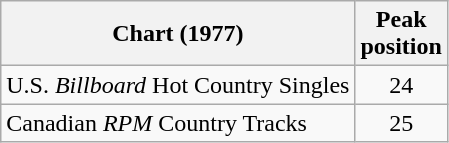<table class="wikitable sortable">
<tr>
<th>Chart (1977)</th>
<th>Peak<br>position</th>
</tr>
<tr>
<td>U.S. <em>Billboard</em> Hot Country Singles</td>
<td align="center">24</td>
</tr>
<tr>
<td>Canadian <em>RPM</em> Country Tracks</td>
<td align="center">25</td>
</tr>
</table>
